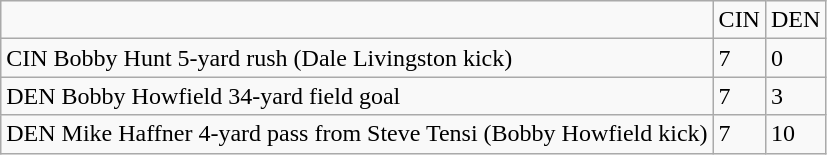<table class="wikitable">
<tr>
<td></td>
<td>CIN</td>
<td>DEN</td>
</tr>
<tr>
<td>CIN Bobby Hunt 5-yard rush (Dale Livingston kick)</td>
<td>7</td>
<td>0</td>
</tr>
<tr>
<td>DEN Bobby Howfield 34-yard field goal</td>
<td>7</td>
<td>3</td>
</tr>
<tr>
<td>DEN Mike Haffner 4-yard pass from Steve Tensi (Bobby Howfield kick)</td>
<td>7</td>
<td>10</td>
</tr>
</table>
